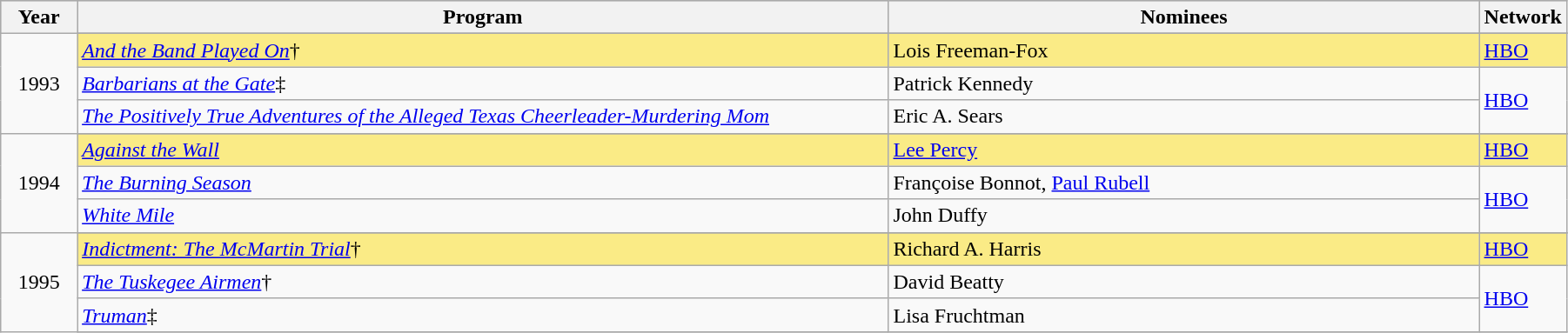<table class="wikitable" style="width:95%">
<tr bgcolor="#bebebe">
<th width="5%">Year</th>
<th width="55%">Program</th>
<th width="40%">Nominees</th>
<th width="10%">Network</th>
</tr>
<tr>
<td rowspan=4 style="text-align:center">1993<br></td>
</tr>
<tr style="background:#FAEB86">
<td><em><a href='#'>And the Band Played On</a></em>†</td>
<td>Lois Freeman-Fox</td>
<td><a href='#'>HBO</a></td>
</tr>
<tr>
<td><em><a href='#'>Barbarians at the Gate</a></em>‡</td>
<td>Patrick Kennedy</td>
<td rowspan="2"><a href='#'>HBO</a></td>
</tr>
<tr>
<td><em><a href='#'>The Positively True Adventures of the Alleged Texas Cheerleader-Murdering Mom</a></em></td>
<td>Eric A. Sears</td>
</tr>
<tr>
<td rowspan=4 style="text-align:center">1994<br></td>
</tr>
<tr style="background:#FAEB86">
<td><em><a href='#'>Against the Wall</a></em></td>
<td><a href='#'>Lee Percy</a></td>
<td><a href='#'>HBO</a></td>
</tr>
<tr>
<td><em><a href='#'>The Burning Season</a></em></td>
<td>Françoise Bonnot, <a href='#'>Paul Rubell</a></td>
<td rowspan="2"><a href='#'>HBO</a></td>
</tr>
<tr>
<td><em><a href='#'>White Mile</a></em></td>
<td>John Duffy</td>
</tr>
<tr>
<td rowspan=5 style="text-align:center">1995<br></td>
</tr>
<tr style="background:#FAEB86">
<td><em><a href='#'>Indictment: The McMartin Trial</a></em>†</td>
<td>Richard A. Harris</td>
<td><a href='#'>HBO</a></td>
</tr>
<tr>
<td><em><a href='#'>The Tuskegee Airmen</a></em>†</td>
<td>David Beatty</td>
<td rowspan="2"><a href='#'>HBO</a></td>
</tr>
<tr>
<td><em><a href='#'>Truman</a></em>‡</td>
<td>Lisa Fruchtman</td>
</tr>
<tr>
</tr>
</table>
